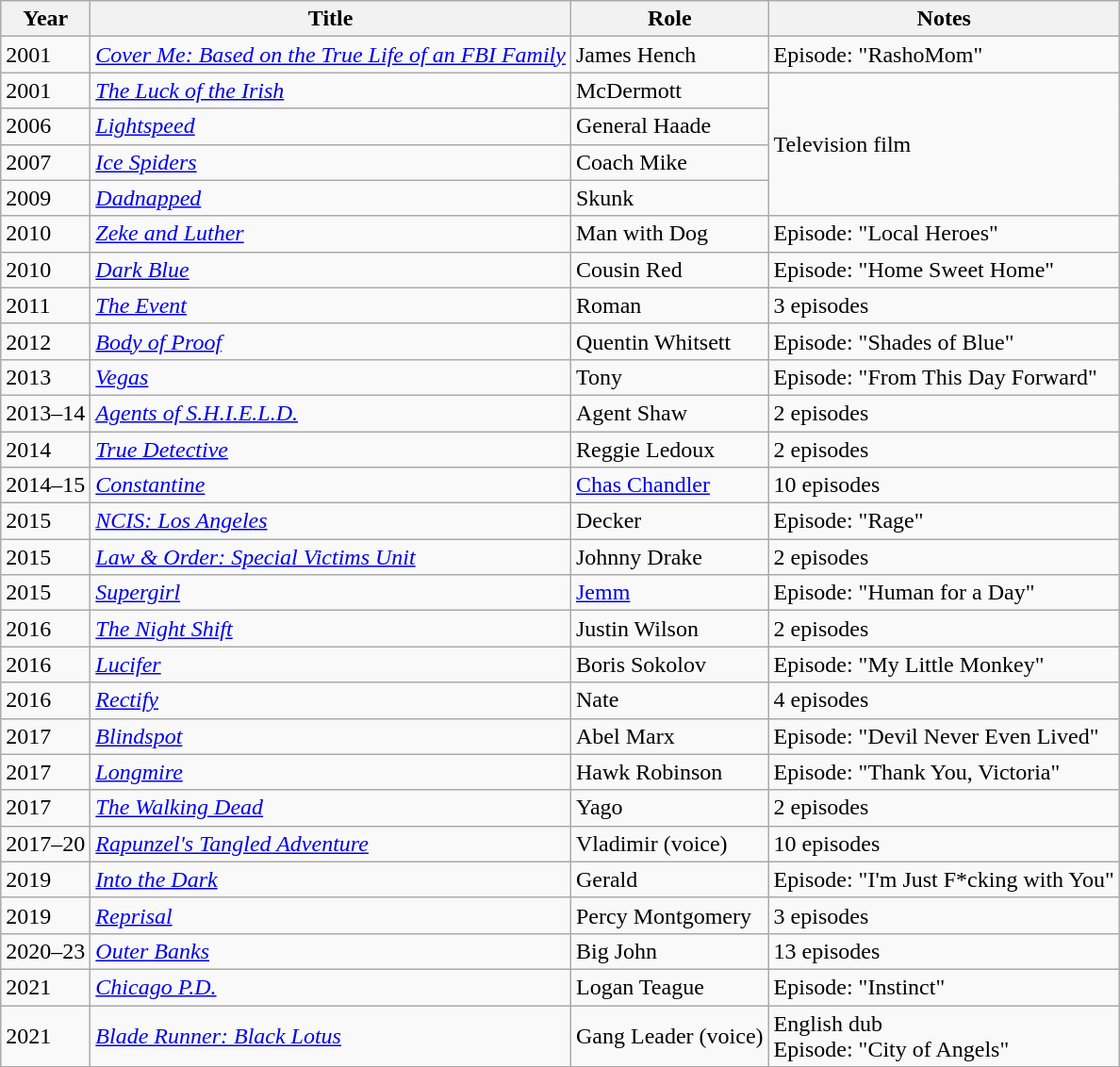<table class="wikitable sortable">
<tr>
<th>Year</th>
<th>Title</th>
<th>Role</th>
<th>Notes</th>
</tr>
<tr>
<td>2001</td>
<td><em><a href='#'>Cover Me: Based on the True Life of an FBI Family</a></em></td>
<td>James Hench</td>
<td>Episode: "RashoMom"</td>
</tr>
<tr>
<td>2001</td>
<td><em><a href='#'>The Luck of the Irish</a></em></td>
<td>McDermott</td>
<td rowspan="4">Television film</td>
</tr>
<tr>
<td>2006</td>
<td><em><a href='#'>Lightspeed</a></em></td>
<td>General Haade</td>
</tr>
<tr>
<td>2007</td>
<td><em><a href='#'>Ice Spiders</a></em></td>
<td>Coach Mike</td>
</tr>
<tr>
<td>2009</td>
<td><em><a href='#'>Dadnapped</a></em></td>
<td>Skunk</td>
</tr>
<tr>
<td>2010</td>
<td><em><a href='#'>Zeke and Luther</a></em></td>
<td>Man with Dog</td>
<td>Episode: "Local Heroes"</td>
</tr>
<tr>
<td>2010</td>
<td><em><a href='#'>Dark Blue</a></em></td>
<td>Cousin Red</td>
<td>Episode: "Home Sweet Home"</td>
</tr>
<tr>
<td>2011</td>
<td><em><a href='#'>The Event</a></em></td>
<td>Roman</td>
<td>3 episodes</td>
</tr>
<tr>
<td>2012</td>
<td><em><a href='#'>Body of Proof</a></em></td>
<td>Quentin Whitsett</td>
<td>Episode: "Shades of Blue"</td>
</tr>
<tr>
<td>2013</td>
<td><em><a href='#'>Vegas</a></em></td>
<td>Tony</td>
<td>Episode: "From This Day Forward"</td>
</tr>
<tr>
<td>2013–14</td>
<td><em><a href='#'>Agents of S.H.I.E.L.D.</a></em></td>
<td>Agent Shaw</td>
<td>2 episodes</td>
</tr>
<tr>
<td>2014</td>
<td><em><a href='#'>True Detective</a></em></td>
<td>Reggie Ledoux</td>
<td>2 episodes</td>
</tr>
<tr>
<td>2014–15</td>
<td><em><a href='#'>Constantine</a></em></td>
<td><a href='#'>Chas Chandler</a></td>
<td>10 episodes</td>
</tr>
<tr>
<td>2015</td>
<td><em><a href='#'>NCIS: Los Angeles</a></em></td>
<td>Decker</td>
<td>Episode: "Rage"</td>
</tr>
<tr>
<td>2015</td>
<td><em><a href='#'>Law & Order: Special Victims Unit</a></em></td>
<td>Johnny Drake</td>
<td>2 episodes</td>
</tr>
<tr>
<td>2015</td>
<td><em><a href='#'>Supergirl</a></em></td>
<td><a href='#'>Jemm</a></td>
<td>Episode: "Human for a Day"</td>
</tr>
<tr>
<td>2016</td>
<td><em><a href='#'>The Night Shift</a></em></td>
<td>Justin Wilson</td>
<td>2 episodes</td>
</tr>
<tr>
<td>2016</td>
<td><em><a href='#'>Lucifer</a></em></td>
<td>Boris Sokolov</td>
<td>Episode: "My Little Monkey"</td>
</tr>
<tr>
<td>2016</td>
<td><em><a href='#'>Rectify</a></em></td>
<td>Nate</td>
<td>4 episodes</td>
</tr>
<tr>
<td>2017</td>
<td><em><a href='#'>Blindspot</a></em></td>
<td>Abel Marx</td>
<td>Episode: "Devil Never Even Lived"</td>
</tr>
<tr>
<td>2017</td>
<td><em><a href='#'>Longmire</a></em></td>
<td>Hawk Robinson</td>
<td>Episode: "Thank You, Victoria"</td>
</tr>
<tr>
<td>2017</td>
<td><em><a href='#'>The Walking Dead</a></em></td>
<td>Yago</td>
<td>2 episodes</td>
</tr>
<tr>
<td>2017–20</td>
<td><em><a href='#'>Rapunzel's Tangled Adventure</a></em></td>
<td>Vladimir (voice)</td>
<td>10 episodes</td>
</tr>
<tr>
<td>2019</td>
<td><em><a href='#'>Into the Dark</a></em></td>
<td>Gerald</td>
<td>Episode: "I'm Just F*cking with You"</td>
</tr>
<tr>
<td>2019</td>
<td><em><a href='#'>Reprisal</a></em></td>
<td>Percy Montgomery</td>
<td>3 episodes</td>
</tr>
<tr>
<td>2020–23</td>
<td><em><a href='#'>Outer Banks</a></em></td>
<td>Big John</td>
<td>13 episodes</td>
</tr>
<tr>
<td>2021</td>
<td><em><a href='#'>Chicago P.D.</a></em></td>
<td>Logan Teague</td>
<td>Episode: "Instinct"</td>
</tr>
<tr>
<td>2021</td>
<td><em><a href='#'>Blade Runner: Black Lotus</a></em></td>
<td>Gang Leader (voice)</td>
<td>English dub<br>Episode: "City of Angels"</td>
</tr>
<tr>
</tr>
</table>
